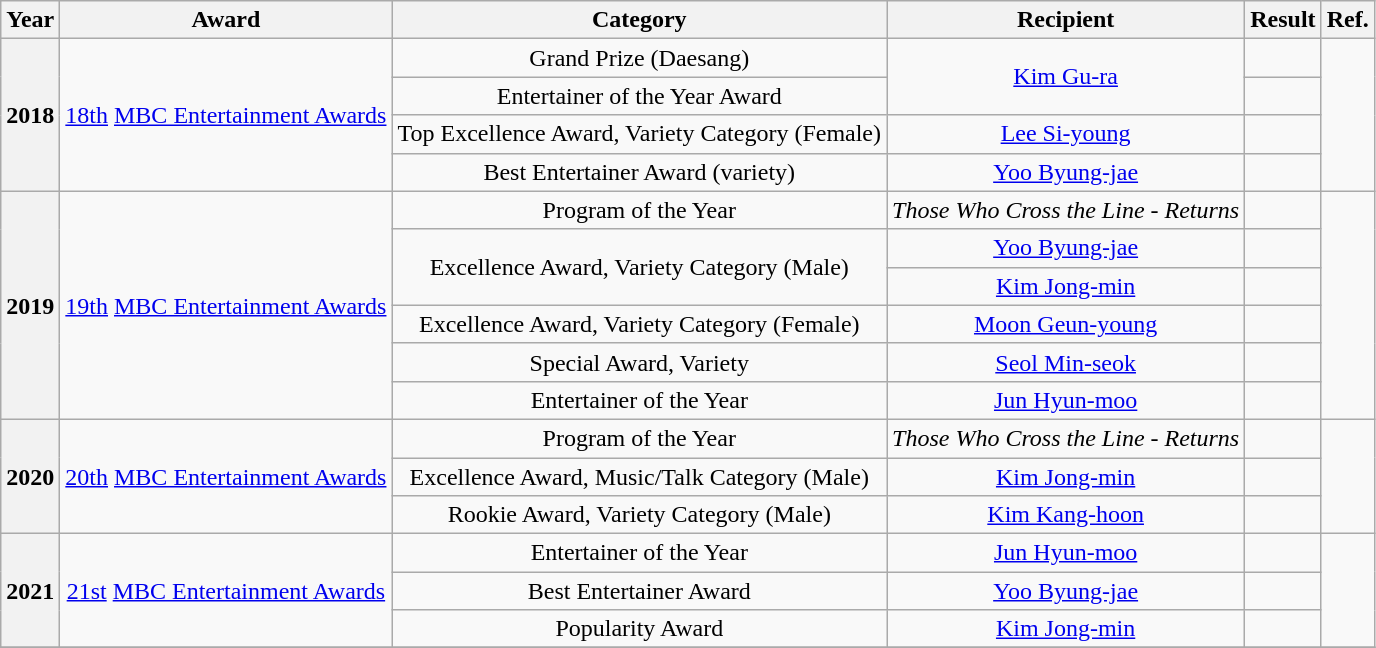<table class=wikitable style=text-align:center>
<tr>
<th>Year</th>
<th>Award</th>
<th>Category</th>
<th>Recipient</th>
<th>Result</th>
<th>Ref.</th>
</tr>
<tr>
<th rowspan=4>2018</th>
<td rowspan=4><a href='#'>18th</a> <a href='#'>MBC Entertainment Awards</a></td>
<td>Grand Prize (Daesang)</td>
<td rowspan=2><a href='#'>Kim Gu-ra</a></td>
<td></td>
<td rowspan=4></td>
</tr>
<tr>
<td>Entertainer of the Year Award</td>
<td></td>
</tr>
<tr>
<td>Top Excellence Award, Variety Category (Female)</td>
<td><a href='#'>Lee Si-young</a></td>
<td></td>
</tr>
<tr>
<td>Best Entertainer Award (variety)</td>
<td><a href='#'>Yoo Byung-jae</a></td>
<td></td>
</tr>
<tr>
<th rowspan=6>2019</th>
<td rowspan=6><a href='#'>19th</a> <a href='#'>MBC Entertainment Awards</a></td>
<td>Program of the Year</td>
<td><em>Those Who Cross the Line - Returns</em></td>
<td></td>
<td rowspan=6></td>
</tr>
<tr>
<td rowspan=2>Excellence Award, Variety Category (Male)</td>
<td><a href='#'>Yoo Byung-jae</a></td>
<td></td>
</tr>
<tr>
<td><a href='#'>Kim Jong-min</a></td>
<td></td>
</tr>
<tr>
<td>Excellence Award, Variety Category (Female)</td>
<td><a href='#'>Moon Geun-young</a></td>
<td></td>
</tr>
<tr>
<td>Special Award, Variety</td>
<td><a href='#'>Seol Min-seok</a></td>
<td></td>
</tr>
<tr>
<td>Entertainer of the Year</td>
<td><a href='#'>Jun Hyun-moo</a></td>
<td></td>
</tr>
<tr>
<th rowspan=3>2020</th>
<td rowspan=3><a href='#'>20th</a> <a href='#'>MBC Entertainment Awards</a></td>
<td>Program of the Year</td>
<td><em>Those Who Cross the Line - Returns</em></td>
<td></td>
<td rowspan=3></td>
</tr>
<tr>
<td>Excellence Award, Music/Talk Category (Male)</td>
<td><a href='#'>Kim Jong-min</a></td>
<td></td>
</tr>
<tr>
<td>Rookie Award, Variety Category (Male)</td>
<td><a href='#'>Kim Kang-hoon</a></td>
<td></td>
</tr>
<tr>
<th rowspan=3>2021</th>
<td rowspan=3><a href='#'>21st</a> <a href='#'>MBC Entertainment Awards</a></td>
<td>Entertainer of the Year</td>
<td><a href='#'>Jun Hyun-moo</a></td>
<td></td>
<td rowspan=3></td>
</tr>
<tr>
<td>Best Entertainer Award</td>
<td><a href='#'>Yoo Byung-jae</a></td>
<td></td>
</tr>
<tr>
<td>Popularity Award</td>
<td><a href='#'>Kim Jong-min</a></td>
<td></td>
</tr>
<tr>
</tr>
</table>
